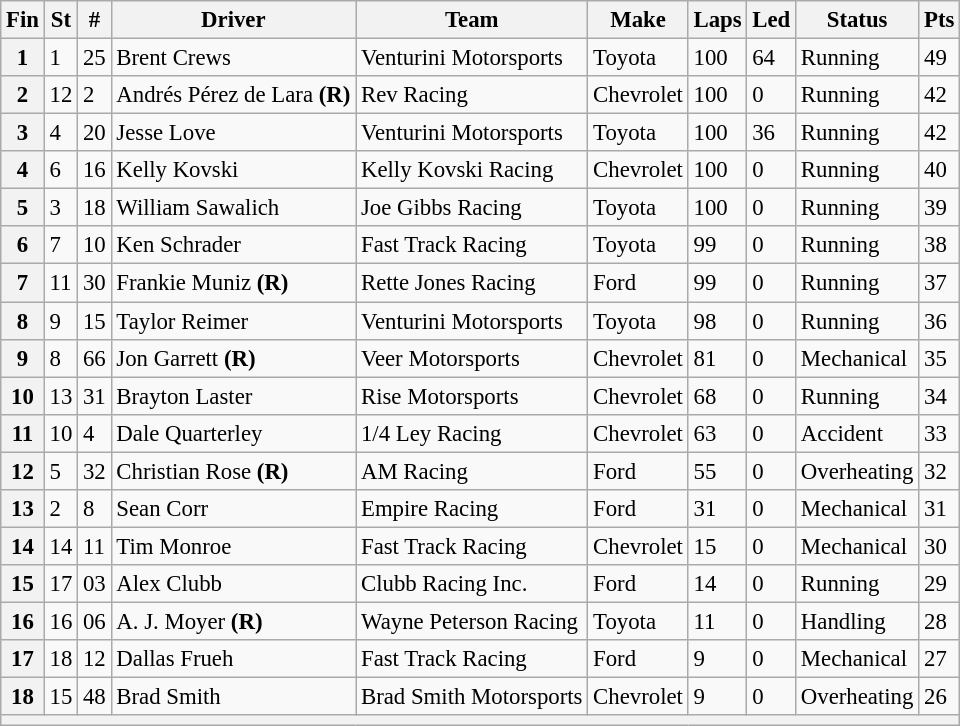<table class="wikitable" style="font-size:95%">
<tr>
<th>Fin</th>
<th>St</th>
<th>#</th>
<th>Driver</th>
<th>Team</th>
<th>Make</th>
<th>Laps</th>
<th>Led</th>
<th>Status</th>
<th>Pts</th>
</tr>
<tr>
<th>1</th>
<td>1</td>
<td>25</td>
<td>Brent Crews</td>
<td>Venturini Motorsports</td>
<td>Toyota</td>
<td>100</td>
<td>64</td>
<td>Running</td>
<td>49</td>
</tr>
<tr>
<th>2</th>
<td>12</td>
<td>2</td>
<td>Andrés Pérez de Lara <strong>(R)</strong></td>
<td>Rev Racing</td>
<td>Chevrolet</td>
<td>100</td>
<td>0</td>
<td>Running</td>
<td>42</td>
</tr>
<tr>
<th>3</th>
<td>4</td>
<td>20</td>
<td>Jesse Love</td>
<td>Venturini Motorsports</td>
<td>Toyota</td>
<td>100</td>
<td>36</td>
<td>Running</td>
<td>42</td>
</tr>
<tr>
<th>4</th>
<td>6</td>
<td>16</td>
<td>Kelly Kovski</td>
<td>Kelly Kovski Racing</td>
<td>Chevrolet</td>
<td>100</td>
<td>0</td>
<td>Running</td>
<td>40</td>
</tr>
<tr>
<th>5</th>
<td>3</td>
<td>18</td>
<td>William Sawalich</td>
<td>Joe Gibbs Racing</td>
<td>Toyota</td>
<td>100</td>
<td>0</td>
<td>Running</td>
<td>39</td>
</tr>
<tr>
<th>6</th>
<td>7</td>
<td>10</td>
<td>Ken Schrader</td>
<td>Fast Track Racing</td>
<td>Toyota</td>
<td>99</td>
<td>0</td>
<td>Running</td>
<td>38</td>
</tr>
<tr>
<th>7</th>
<td>11</td>
<td>30</td>
<td>Frankie Muniz <strong>(R)</strong></td>
<td>Rette Jones Racing</td>
<td>Ford</td>
<td>99</td>
<td>0</td>
<td>Running</td>
<td>37</td>
</tr>
<tr>
<th>8</th>
<td>9</td>
<td>15</td>
<td>Taylor Reimer</td>
<td>Venturini Motorsports</td>
<td>Toyota</td>
<td>98</td>
<td>0</td>
<td>Running</td>
<td>36</td>
</tr>
<tr>
<th>9</th>
<td>8</td>
<td>66</td>
<td>Jon Garrett <strong>(R)</strong></td>
<td>Veer Motorsports</td>
<td>Chevrolet</td>
<td>81</td>
<td>0</td>
<td>Mechanical</td>
<td>35</td>
</tr>
<tr>
<th>10</th>
<td>13</td>
<td>31</td>
<td>Brayton Laster</td>
<td>Rise Motorsports</td>
<td>Chevrolet</td>
<td>68</td>
<td>0</td>
<td>Running</td>
<td>34</td>
</tr>
<tr>
<th>11</th>
<td>10</td>
<td>4</td>
<td>Dale Quarterley</td>
<td>1/4 Ley Racing</td>
<td>Chevrolet</td>
<td>63</td>
<td>0</td>
<td>Accident</td>
<td>33</td>
</tr>
<tr>
<th>12</th>
<td>5</td>
<td>32</td>
<td>Christian Rose <strong>(R)</strong></td>
<td>AM Racing</td>
<td>Ford</td>
<td>55</td>
<td>0</td>
<td>Overheating</td>
<td>32</td>
</tr>
<tr>
<th>13</th>
<td>2</td>
<td>8</td>
<td>Sean Corr</td>
<td>Empire Racing</td>
<td>Ford</td>
<td>31</td>
<td>0</td>
<td>Mechanical</td>
<td>31</td>
</tr>
<tr>
<th>14</th>
<td>14</td>
<td>11</td>
<td>Tim Monroe</td>
<td>Fast Track Racing</td>
<td>Chevrolet</td>
<td>15</td>
<td>0</td>
<td>Mechanical</td>
<td>30</td>
</tr>
<tr>
<th>15</th>
<td>17</td>
<td>03</td>
<td>Alex Clubb</td>
<td>Clubb Racing Inc.</td>
<td>Ford</td>
<td>14</td>
<td>0</td>
<td>Running</td>
<td>29</td>
</tr>
<tr>
<th>16</th>
<td>16</td>
<td>06</td>
<td>A. J. Moyer <strong>(R)</strong></td>
<td>Wayne Peterson Racing</td>
<td>Toyota</td>
<td>11</td>
<td>0</td>
<td>Handling</td>
<td>28</td>
</tr>
<tr>
<th>17</th>
<td>18</td>
<td>12</td>
<td>Dallas Frueh</td>
<td>Fast Track Racing</td>
<td>Ford</td>
<td>9</td>
<td>0</td>
<td>Mechanical</td>
<td>27</td>
</tr>
<tr>
<th>18</th>
<td>15</td>
<td>48</td>
<td>Brad Smith</td>
<td>Brad Smith Motorsports</td>
<td>Chevrolet</td>
<td>9</td>
<td>0</td>
<td>Overheating</td>
<td>26</td>
</tr>
<tr>
<th colspan="10"></th>
</tr>
</table>
